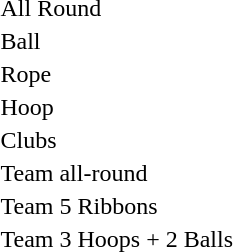<table>
<tr>
<td>All Round</td>
<td></td>
<td></td>
<td></td>
</tr>
<tr>
<td>Ball</td>
<td></td>
<td></td>
<td></td>
</tr>
<tr>
<td>Rope</td>
<td></td>
<td></td>
<td></td>
</tr>
<tr>
<td>Hoop</td>
<td></td>
<td></td>
<td></td>
</tr>
<tr>
<td>Clubs</td>
<td></td>
<td></td>
<td></td>
</tr>
<tr>
<td>Team all-round</td>
<td></td>
<td></td>
<td></td>
</tr>
<tr>
<td>Team 5 Ribbons</td>
<td></td>
<td></td>
<td></td>
</tr>
<tr>
<td>Team 3 Hoops + 2 Balls</td>
<td></td>
<td></td>
<td></td>
</tr>
</table>
